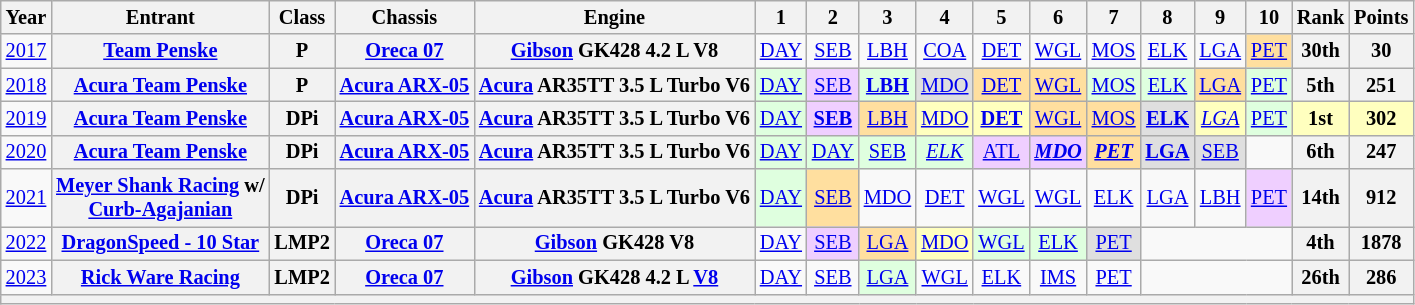<table class="wikitable" style="text-align:center; font-size:85%">
<tr>
<th>Year</th>
<th>Entrant</th>
<th>Class</th>
<th>Chassis</th>
<th>Engine</th>
<th>1</th>
<th>2</th>
<th>3</th>
<th>4</th>
<th>5</th>
<th>6</th>
<th>7</th>
<th>8</th>
<th>9</th>
<th>10</th>
<th>Rank</th>
<th>Points</th>
</tr>
<tr>
<td><a href='#'>2017</a></td>
<th nowrap><a href='#'>Team Penske</a></th>
<th>P</th>
<th nowrap><a href='#'>Oreca 07</a></th>
<th nowrap><a href='#'>Gibson</a> GK428 4.2 L V8</th>
<td><a href='#'>DAY</a></td>
<td><a href='#'>SEB</a></td>
<td><a href='#'>LBH</a></td>
<td><a href='#'>COA</a></td>
<td><a href='#'>DET</a></td>
<td><a href='#'>WGL</a></td>
<td><a href='#'>MOS</a></td>
<td><a href='#'>ELK</a></td>
<td><a href='#'>LGA</a></td>
<td style="background:#FFDF9F;"><a href='#'>PET</a><br></td>
<th>30th</th>
<th>30</th>
</tr>
<tr>
<td><a href='#'>2018</a></td>
<th nowrap><a href='#'>Acura Team Penske</a></th>
<th>P</th>
<th nowrap><a href='#'>Acura ARX-05</a></th>
<th nowrap><a href='#'>Acura</a> AR35TT 3.5 L Turbo V6</th>
<td style="background:#DFFFDF;"><a href='#'>DAY</a><br></td>
<td style="background:#EFCFFF;"><a href='#'>SEB</a><br></td>
<td style="background:#DFFFDF;"><strong><a href='#'>LBH</a></strong><br></td>
<td style="background:#DFDFDF;"><a href='#'>MDO</a><br></td>
<td style="background:#FFDF9F;"><a href='#'>DET</a><br></td>
<td style="background:#FFDF9F;"><a href='#'>WGL</a><br></td>
<td style="background:#DFFFDF;"><a href='#'>MOS</a><br></td>
<td style="background:#DFFFDF;"><a href='#'>ELK</a><br></td>
<td style="background:#FFDF9F;"><a href='#'>LGA</a><br></td>
<td style="background:#DFFFDF;"><a href='#'>PET</a><br></td>
<th>5th</th>
<th>251</th>
</tr>
<tr>
<td><a href='#'>2019</a></td>
<th nowrap><a href='#'>Acura Team Penske</a></th>
<th>DPi</th>
<th nowrap><a href='#'>Acura ARX-05</a></th>
<th nowrap><a href='#'>Acura</a> AR35TT 3.5 L Turbo V6</th>
<td style="background:#DFFFDF;"><a href='#'>DAY</a><br></td>
<td style="background:#EFCFFF;"><strong><a href='#'>SEB</a></strong><br></td>
<td style="background:#FFDF9F;"><a href='#'>LBH</a><br></td>
<td style="background:#FFFFBF;"><a href='#'>MDO</a><br></td>
<td style="background:#FFFFBF;"><strong><a href='#'>DET</a></strong><br></td>
<td style="background:#FFDF9F;"><a href='#'>WGL</a><br></td>
<td style="background:#FFDF9F;"><a href='#'>MOS</a><br></td>
<td style="background:#DFDFDF;"><strong><a href='#'>ELK</a></strong><br></td>
<td style="background:#FFFFBF;"><em><a href='#'>LGA</a></em><br></td>
<td style="background:#DFFFDF;"><a href='#'>PET</a><br></td>
<th style="background:#FFFFBF;">1st</th>
<th style="background:#FFFFBF;">302</th>
</tr>
<tr>
<td><a href='#'>2020</a></td>
<th nowrap><a href='#'>Acura Team Penske</a></th>
<th>DPi</th>
<th nowrap><a href='#'>Acura ARX-05</a></th>
<th nowrap><a href='#'>Acura</a> AR35TT 3.5 L Turbo V6</th>
<td style="background:#DFFFDF;"><a href='#'>DAY</a><br></td>
<td style="background:#DFFFDF;"><a href='#'>DAY</a><br></td>
<td style="background:#DFFFDF;"><a href='#'>SEB</a><br></td>
<td style="background:#DFFFDF;"><em><a href='#'>ELK</a></em><br></td>
<td style="background:#EFCFFF;"><a href='#'>ATL</a><br></td>
<td style="background:#EFCFFF;"><strong><em><a href='#'>MDO</a></em></strong><br></td>
<td style="background:#FFDF9F;"><strong><em><a href='#'>PET</a></em></strong><br></td>
<td style="background:#DFDFDF;"><strong><a href='#'>LGA</a></strong><br></td>
<td style="background:#DFDFDF;"><a href='#'>SEB</a><br></td>
<td></td>
<th>6th</th>
<th>247</th>
</tr>
<tr>
<td><a href='#'>2021</a></td>
<th nowrap><a href='#'>Meyer Shank Racing</a> w/ <br><a href='#'>Curb-Agajanian</a></th>
<th>DPi</th>
<th nowrap><a href='#'>Acura ARX-05</a></th>
<th nowrap><a href='#'>Acura</a> AR35TT 3.5 L Turbo V6</th>
<td style="background:#DFFFDF;"><a href='#'>DAY</a><br></td>
<td style="background:#FFDF9F;"><a href='#'>SEB</a><br></td>
<td><a href='#'>MDO</a></td>
<td><a href='#'>DET</a></td>
<td><a href='#'>WGL</a></td>
<td><a href='#'>WGL</a></td>
<td><a href='#'>ELK</a></td>
<td><a href='#'>LGA</a></td>
<td><a href='#'>LBH</a></td>
<td style="background:#EFCFFF;"><a href='#'>PET</a><br></td>
<th>14th</th>
<th>912</th>
</tr>
<tr>
<td><a href='#'>2022</a></td>
<th nowrap><a href='#'>DragonSpeed - 10 Star</a></th>
<th>LMP2</th>
<th nowrap><a href='#'>Oreca 07</a></th>
<th nowrap><a href='#'>Gibson</a> GK428 V8</th>
<td><a href='#'>DAY</a></td>
<td style="background:#EFCFFF;"><a href='#'>SEB</a><br></td>
<td style="background:#FFDF9F;"><a href='#'>LGA</a><br></td>
<td style="background:#FFFFBF;"><a href='#'>MDO</a><br></td>
<td style="background:#DFFFDF;"><a href='#'>WGL</a><br></td>
<td style="background:#DFFFDF;"><a href='#'>ELK</a><br></td>
<td style="background:#DFDFDF;"><a href='#'>PET</a><br></td>
<td colspan=3></td>
<th>4th</th>
<th>1878</th>
</tr>
<tr>
<td><a href='#'>2023</a></td>
<th nowrap><a href='#'>Rick Ware Racing</a></th>
<th>LMP2</th>
<th nowrap><a href='#'>Oreca 07</a></th>
<th nowrap><a href='#'>Gibson</a> GK428 4.2 L <a href='#'>V8</a></th>
<td><a href='#'>DAY</a></td>
<td><a href='#'>SEB</a></td>
<td style="background:#DFFFDF;"><a href='#'>LGA</a><br></td>
<td><a href='#'>WGL</a></td>
<td><a href='#'>ELK</a></td>
<td><a href='#'>IMS</a></td>
<td><a href='#'>PET</a></td>
<td colspan=3></td>
<th>26th</th>
<th>286</th>
</tr>
<tr>
<th colspan="17"></th>
</tr>
</table>
